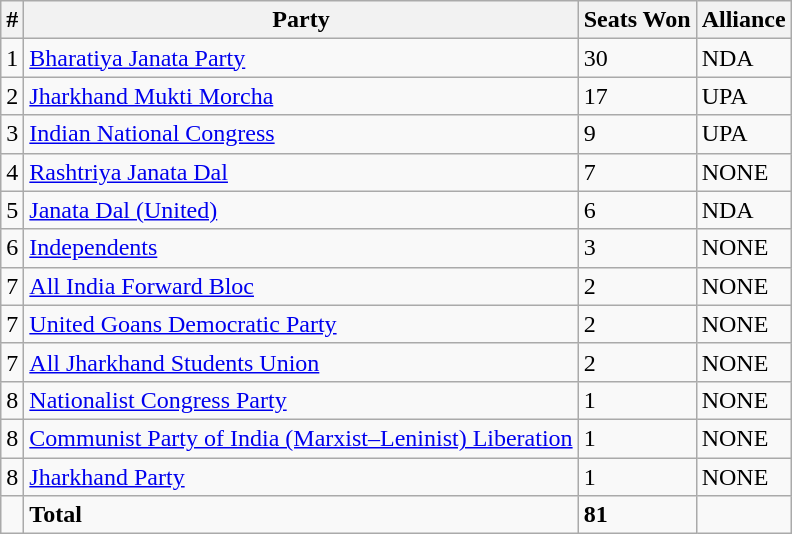<table class="wikitable sortable">
<tr>
<th>#</th>
<th>Party</th>
<th>Seats Won</th>
<th>Alliance</th>
</tr>
<tr>
<td>1</td>
<td><a href='#'>Bharatiya Janata Party</a></td>
<td>30</td>
<td>NDA</td>
</tr>
<tr>
<td>2</td>
<td><a href='#'>Jharkhand Mukti Morcha</a></td>
<td>17</td>
<td>UPA</td>
</tr>
<tr>
<td>3</td>
<td><a href='#'>Indian National Congress</a></td>
<td>9</td>
<td>UPA</td>
</tr>
<tr>
<td>4</td>
<td><a href='#'>Rashtriya Janata Dal</a></td>
<td>7</td>
<td>NONE</td>
</tr>
<tr>
<td>5</td>
<td><a href='#'>Janata Dal (United)</a></td>
<td>6</td>
<td>NDA</td>
</tr>
<tr>
<td>6</td>
<td><a href='#'>Independents</a></td>
<td>3</td>
<td>NONE</td>
</tr>
<tr>
<td>7</td>
<td><a href='#'>All India Forward Bloc</a></td>
<td>2</td>
<td>NONE</td>
</tr>
<tr>
<td>7</td>
<td><a href='#'>United Goans Democratic Party</a></td>
<td>2</td>
<td>NONE</td>
</tr>
<tr>
<td>7</td>
<td><a href='#'>All Jharkhand Students Union</a></td>
<td>2</td>
<td>NONE</td>
</tr>
<tr>
<td>8</td>
<td><a href='#'>Nationalist Congress Party</a></td>
<td>1</td>
<td>NONE</td>
</tr>
<tr>
<td>8</td>
<td><a href='#'>Communist Party of India (Marxist–Leninist) Liberation</a></td>
<td>1</td>
<td>NONE</td>
</tr>
<tr>
<td>8</td>
<td><a href='#'>Jharkhand Party</a></td>
<td>1</td>
<td>NONE</td>
</tr>
<tr>
<td></td>
<td><strong>Total</strong></td>
<td><strong>81</strong></td>
</tr>
</table>
